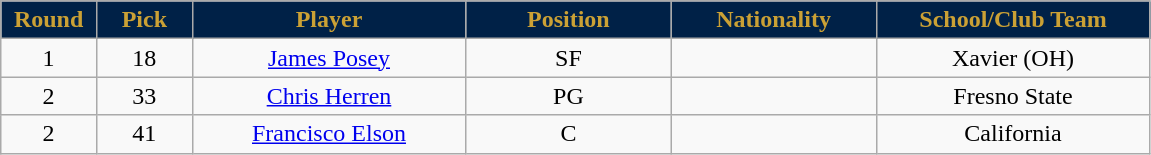<table class="wikitable sortable sortable">
<tr>
<th style="background:#002147;color:#CBA135;" width="7%">Round</th>
<th style="background:#002147;color:#CBA135;" width="7%">Pick</th>
<th style="background:#002147;color:#CBA135;" width="20%">Player</th>
<th style="background:#002147;color:#CBA135;" width="15%">Position</th>
<th style="background:#002147;color:#CBA135;" width="15%">Nationality</th>
<th style="background:#002147;color:#CBA135;" width="20%">School/Club Team</th>
</tr>
<tr style="text-align: center">
<td>1</td>
<td>18</td>
<td><a href='#'>James Posey</a></td>
<td>SF</td>
<td></td>
<td>Xavier (OH)</td>
</tr>
<tr style="text-align: center">
<td>2</td>
<td>33</td>
<td><a href='#'>Chris Herren</a></td>
<td>PG</td>
<td></td>
<td>Fresno State</td>
</tr>
<tr style="text-align: center">
<td>2</td>
<td>41</td>
<td><a href='#'>Francisco Elson</a></td>
<td>C</td>
<td></td>
<td>California</td>
</tr>
</table>
